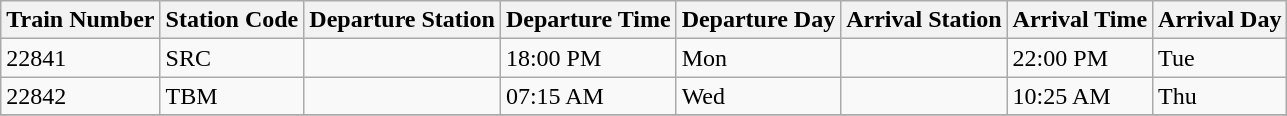<table class="wikitable">
<tr>
<th>Train Number</th>
<th>Station Code</th>
<th>Departure Station</th>
<th>Departure Time</th>
<th>Departure Day</th>
<th>Arrival Station</th>
<th>Arrival Time</th>
<th>Arrival Day</th>
</tr>
<tr>
<td>22841</td>
<td>SRC</td>
<td></td>
<td>18:00 PM</td>
<td>Mon</td>
<td></td>
<td>22:00 PM</td>
<td>Tue</td>
</tr>
<tr>
<td>22842</td>
<td>TBM</td>
<td></td>
<td>07:15 AM</td>
<td>Wed</td>
<td></td>
<td>10:25 AM</td>
<td>Thu</td>
</tr>
<tr>
</tr>
</table>
